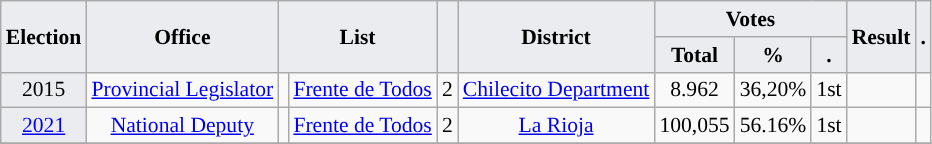<table class="wikitable" style="font-size:90%; text-align:center;">
<tr>
<th style="background-color:#EAECF0;" rowspan=2>Election</th>
<th style="background-color:#EAECF0;" rowspan=2>Office</th>
<th style="background-color:#EAECF0;" colspan=2 rowspan=2>List</th>
<th style="background-color:#EAECF0;" rowspan=2></th>
<th style="background-color:#EAECF0;" rowspan=2>District</th>
<th style="background-color:#EAECF0;" colspan=3>Votes</th>
<th style="background-color:#EAECF0;" rowspan=2>Result</th>
<th style="background-color:#EAECF0;" rowspan=2>.</th>
</tr>
<tr>
<th style="background-color:#EAECF0;">Total</th>
<th style="background-color:#EAECF0;">%</th>
<th style="background-color:#EAECF0;">.</th>
</tr>
<tr>
<td style="background-color:#EAECF0;">2015</td>
<td><a href='#'>Provincial Legislator</a></td>
<td style="background-color:"></td>
<td><a href='#'>Frente de Todos</a></td>
<td>2</td>
<td><a href='#'>Chilecito Department</a></td>
<td>8.962</td>
<td>36,20%</td>
<td>1st</td>
<td></td>
<td></td>
</tr>
<tr>
<td style="background-color:#EAECF0;"><a href='#'>2021</a></td>
<td><a href='#'>National Deputy</a></td>
<td style="background-color:"></td>
<td><a href='#'>Frente de Todos</a></td>
<td>2</td>
<td><a href='#'>La Rioja</a></td>
<td>100,055</td>
<td>56.16%</td>
<td>1st</td>
<td></td>
<td></td>
</tr>
<tr>
</tr>
</table>
